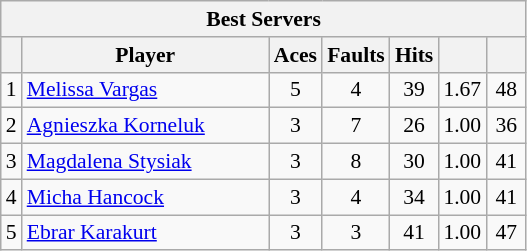<table class="wikitable sortable" style=font-size:90%>
<tr>
<th colspan=7>Best Servers</th>
</tr>
<tr>
<th></th>
<th width=158>Player</th>
<th width=20>Aces</th>
<th width=20>Faults</th>
<th width=20>Hits</th>
<th width=20></th>
<th width=20></th>
</tr>
<tr>
<td>1</td>
<td> <a href='#'>Melissa Vargas</a></td>
<td align=center>5</td>
<td align=center>4</td>
<td align=center>39</td>
<td align=center>1.67</td>
<td align=center>48</td>
</tr>
<tr>
<td>2</td>
<td> <a href='#'>Agnieszka Korneluk</a></td>
<td align=center>3</td>
<td align=center>7</td>
<td align=center>26</td>
<td align=center>1.00</td>
<td align=center>36</td>
</tr>
<tr>
<td>3</td>
<td> <a href='#'>Magdalena Stysiak</a></td>
<td align=center>3</td>
<td align=center>8</td>
<td align=center>30</td>
<td align=center>1.00</td>
<td align=center>41</td>
</tr>
<tr>
<td>4</td>
<td> <a href='#'>Micha Hancock</a></td>
<td align=center>3</td>
<td align=center>4</td>
<td align=center>34</td>
<td align=center>1.00</td>
<td align=center>41</td>
</tr>
<tr>
<td>5</td>
<td> <a href='#'>Ebrar Karakurt</a></td>
<td align=center>3</td>
<td align=center>3</td>
<td align=center>41</td>
<td align=center>1.00</td>
<td align=center>47</td>
</tr>
</table>
